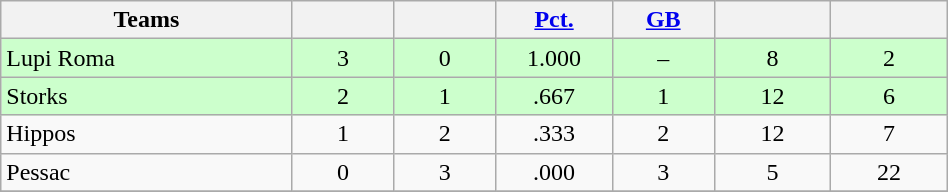<table class="wikitable" width="50%" style="text-align:center;">
<tr>
<th width="20%">Teams</th>
<th width="7%"></th>
<th width="7%"></th>
<th width="8%"><a href='#'>Pct.</a></th>
<th width="7%"><a href='#'>GB</a></th>
<th width="8%"></th>
<th width="8%"></th>
</tr>
<tr bgcolor="#CCFFCC">
<td align=left>Lupi Roma </td>
<td>3</td>
<td>0</td>
<td>1.000</td>
<td>–</td>
<td>8</td>
<td>2</td>
</tr>
<tr bgcolor="#CCFFCC">
<td align=left>Storks </td>
<td>2</td>
<td>1</td>
<td>.667</td>
<td>1</td>
<td>12</td>
<td>6</td>
</tr>
<tr>
<td align=left>Hippos </td>
<td>1</td>
<td>2</td>
<td>.333</td>
<td>2</td>
<td>12</td>
<td>7</td>
</tr>
<tr>
<td align=left>Pessac </td>
<td>0</td>
<td>3</td>
<td>.000</td>
<td>3</td>
<td>5</td>
<td>22</td>
</tr>
<tr>
</tr>
</table>
